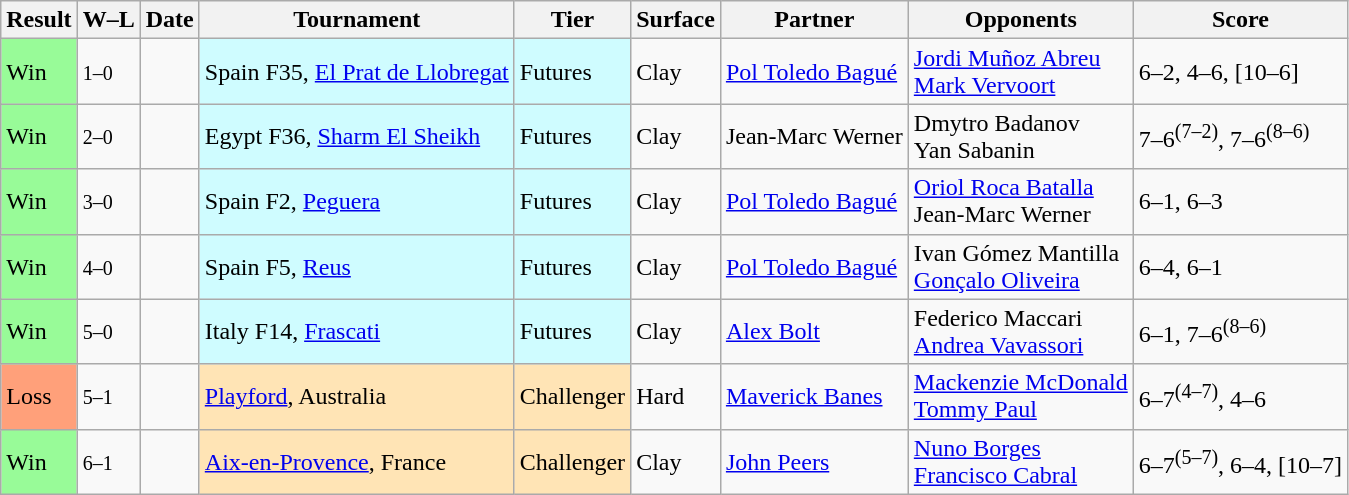<table class="sortable wikitable">
<tr>
<th>Result</th>
<th class="unsortable">W–L</th>
<th>Date</th>
<th>Tournament</th>
<th>Tier</th>
<th>Surface</th>
<th>Partner</th>
<th>Opponents</th>
<th class="unsortable">Score</th>
</tr>
<tr>
<td bgcolor=98FB98>Win</td>
<td><small>1–0</small></td>
<td></td>
<td style="background:#cffcff;">Spain F35, <a href='#'>El Prat de Llobregat</a></td>
<td style="background:#cffcff;">Futures</td>
<td>Clay</td>
<td> <a href='#'>Pol Toledo Bagué</a></td>
<td> <a href='#'>Jordi Muñoz Abreu</a><br> <a href='#'>Mark Vervoort</a></td>
<td>6–2, 4–6, [10–6]</td>
</tr>
<tr>
<td bgcolor=98FB98>Win</td>
<td><small>2–0</small></td>
<td></td>
<td style="background:#cffcff;">Egypt F36, <a href='#'>Sharm El Sheikh</a></td>
<td style="background:#cffcff;">Futures</td>
<td>Clay</td>
<td> Jean-Marc Werner</td>
<td> Dmytro Badanov<br> Yan Sabanin</td>
<td>7–6<sup>(7–2)</sup>, 7–6<sup>(8–6)</sup></td>
</tr>
<tr>
<td bgcolor=98FB98>Win</td>
<td><small>3–0</small></td>
<td></td>
<td style="background:#cffcff;">Spain F2, <a href='#'>Peguera</a></td>
<td style="background:#cffcff;">Futures</td>
<td>Clay</td>
<td> <a href='#'>Pol Toledo Bagué</a></td>
<td> <a href='#'>Oriol Roca Batalla</a><br> Jean-Marc Werner</td>
<td>6–1, 6–3</td>
</tr>
<tr>
<td bgcolor=98FB98>Win</td>
<td><small>4–0</small></td>
<td></td>
<td style="background:#cffcff;">Spain F5, <a href='#'>Reus</a></td>
<td style="background:#cffcff;">Futures</td>
<td>Clay</td>
<td> <a href='#'>Pol Toledo Bagué</a></td>
<td> Ivan Gómez Mantilla<br> <a href='#'>Gonçalo Oliveira</a></td>
<td>6–4, 6–1</td>
</tr>
<tr>
<td bgcolor=98FB98>Win</td>
<td><small>5–0</small></td>
<td></td>
<td style="background:#cffcff;">Italy F14, <a href='#'>Frascati</a></td>
<td style="background:#cffcff;">Futures</td>
<td>Clay</td>
<td> <a href='#'>Alex Bolt</a></td>
<td> Federico Maccari<br> <a href='#'>Andrea Vavassori</a></td>
<td>6–1, 7–6<sup>(8–6)</sup></td>
</tr>
<tr>
<td bgcolor=FFA07A>Loss</td>
<td><small>5–1</small></td>
<td><a href='#'></a></td>
<td style="background:moccasin;"><a href='#'>Playford</a>, Australia</td>
<td style="background:moccasin;">Challenger</td>
<td>Hard</td>
<td> <a href='#'>Maverick Banes</a></td>
<td> <a href='#'>Mackenzie McDonald</a><br> <a href='#'>Tommy Paul</a></td>
<td>6–7<sup>(4–7)</sup>, 4–6</td>
</tr>
<tr>
<td bgcolor=98FB98>Win</td>
<td><small>6–1</small></td>
<td><a href='#'></a></td>
<td style="background:moccasin;"><a href='#'>Aix-en-Provence</a>, France</td>
<td style="background:moccasin;">Challenger</td>
<td>Clay</td>
<td> <a href='#'>John Peers</a></td>
<td> <a href='#'>Nuno Borges</a><br> <a href='#'>Francisco Cabral</a></td>
<td>6–7<sup>(5–7)</sup>, 6–4, [10–7]</td>
</tr>
</table>
